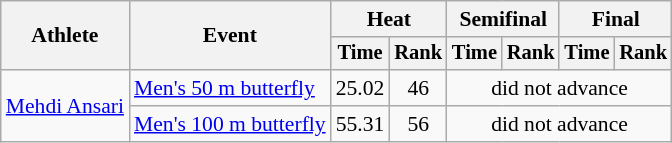<table class=wikitable style="font-size:90%">
<tr>
<th rowspan="2">Athlete</th>
<th rowspan="2">Event</th>
<th colspan="2">Heat</th>
<th colspan="2">Semifinal</th>
<th colspan="2">Final</th>
</tr>
<tr style="font-size:95%">
<th>Time</th>
<th>Rank</th>
<th>Time</th>
<th>Rank</th>
<th>Time</th>
<th>Rank</th>
</tr>
<tr align=center>
<td align=left rowspan=2><a href='#'>Mehdi Ansari</a></td>
<td align=left><a href='#'>Men's 50 m butterfly</a></td>
<td>25.02</td>
<td>46</td>
<td colspan=4>did not advance</td>
</tr>
<tr align=center>
<td align=left><a href='#'>Men's 100 m butterfly</a></td>
<td>55.31</td>
<td>56</td>
<td colspan=4>did not advance</td>
</tr>
</table>
